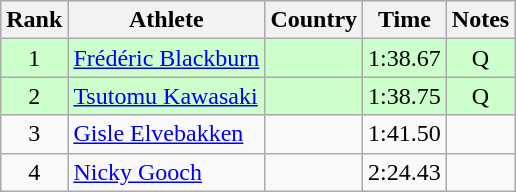<table class="wikitable" style="text-align:center">
<tr>
<th>Rank</th>
<th>Athlete</th>
<th>Country</th>
<th>Time</th>
<th>Notes</th>
</tr>
<tr bgcolor=ccffcc>
<td>1</td>
<td align=left><a href='#'>Frédéric Blackburn</a></td>
<td align=left></td>
<td>1:38.67</td>
<td>Q</td>
</tr>
<tr bgcolor=ccffcc>
<td>2</td>
<td align=left><a href='#'>Tsutomu Kawasaki</a></td>
<td align=left></td>
<td>1:38.75</td>
<td>Q</td>
</tr>
<tr>
<td>3</td>
<td align=left><a href='#'>Gisle Elvebakken</a></td>
<td align=left></td>
<td>1:41.50</td>
<td></td>
</tr>
<tr>
<td>4</td>
<td align=left><a href='#'>Nicky Gooch</a></td>
<td align=left></td>
<td>2:24.43</td>
<td></td>
</tr>
</table>
